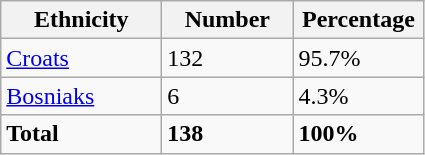<table class="wikitable">
<tr>
<th width="100px">Ethnicity</th>
<th width="80px">Number</th>
<th width="80px">Percentage</th>
</tr>
<tr>
<td><a href='#'>Croats</a></td>
<td>132</td>
<td>95.7%</td>
</tr>
<tr>
<td><a href='#'>Bosniaks</a></td>
<td>6</td>
<td>4.3%</td>
</tr>
<tr>
<td><strong>Total</strong></td>
<td><strong>138</strong></td>
<td><strong>100%</strong></td>
</tr>
</table>
